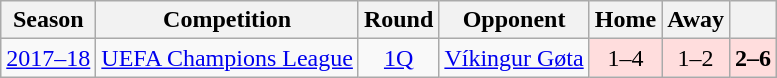<table class="wikitable" style="text-align:center">
<tr>
<th>Season</th>
<th>Competition</th>
<th>Round</th>
<th>Opponent</th>
<th>Home</th>
<th>Away</th>
<th></th>
</tr>
<tr>
<td><a href='#'>2017–18</a></td>
<td><a href='#'>UEFA Champions League</a></td>
<td><a href='#'>1Q</a></td>
<td align="left"> <a href='#'>Víkingur Gøta</a></td>
<td bgcolor="#FFDDDD">1–4</td>
<td bgcolor="#FFDDDD">1–2</td>
<td bgcolor="#FFDDDD"><strong>2–6</strong></td>
</tr>
</table>
